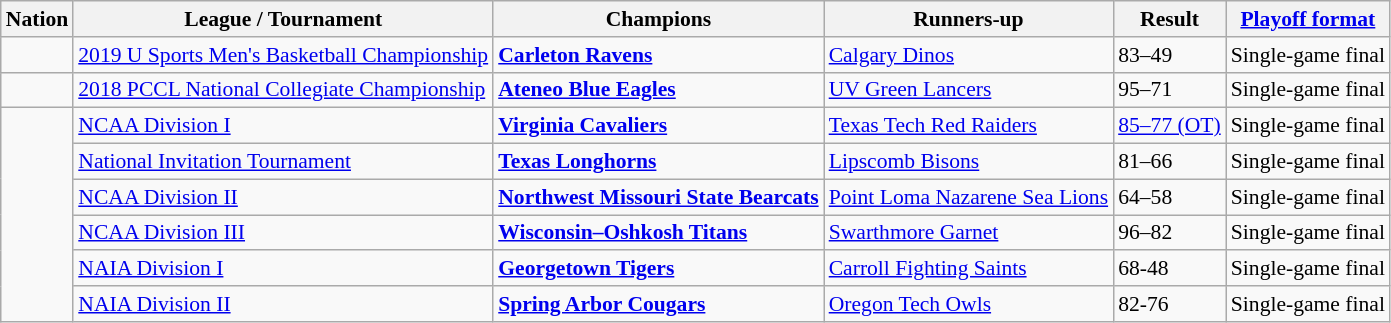<table class="wikitable" style="font-size:90%;">
<tr>
<th>Nation</th>
<th>League / Tournament</th>
<th>Champions</th>
<th>Runners-up</th>
<th>Result</th>
<th><a href='#'>Playoff format</a></th>
</tr>
<tr>
<td></td>
<td><a href='#'>2019 U Sports Men's Basketball Championship</a></td>
<td><strong><a href='#'>Carleton Ravens</a></strong></td>
<td><a href='#'>Calgary Dinos</a></td>
<td>83–49</td>
<td>Single-game final</td>
</tr>
<tr>
<td></td>
<td><a href='#'>2018 PCCL National Collegiate Championship</a></td>
<td><strong><a href='#'>Ateneo Blue Eagles</a></strong></td>
<td><a href='#'>UV Green Lancers</a></td>
<td>95–71</td>
<td>Single-game final</td>
</tr>
<tr>
<td rowspan="6"></td>
<td><a href='#'>NCAA Division I</a></td>
<td><strong><a href='#'>Virginia Cavaliers</a></strong></td>
<td><a href='#'>Texas Tech Red Raiders</a></td>
<td><a href='#'>85–77 (OT)</a></td>
<td>Single-game final</td>
</tr>
<tr>
<td><a href='#'>National Invitation Tournament</a></td>
<td><strong><a href='#'>Texas Longhorns</a></strong></td>
<td><a href='#'>Lipscomb Bisons</a></td>
<td>81–66</td>
<td>Single-game final</td>
</tr>
<tr>
<td><a href='#'>NCAA Division II</a></td>
<td><strong><a href='#'>Northwest Missouri State Bearcats</a></strong></td>
<td><a href='#'>Point Loma Nazarene Sea Lions</a></td>
<td>64–58</td>
<td>Single-game final</td>
</tr>
<tr>
<td><a href='#'>NCAA Division III</a></td>
<td><strong><a href='#'>Wisconsin–Oshkosh Titans</a></strong></td>
<td><a href='#'>Swarthmore Garnet</a></td>
<td>96–82</td>
<td>Single-game final</td>
</tr>
<tr>
<td><a href='#'>NAIA Division I</a></td>
<td><strong><a href='#'>Georgetown Tigers</a></strong></td>
<td><a href='#'>Carroll Fighting Saints</a></td>
<td>68-48</td>
<td>Single-game final</td>
</tr>
<tr>
<td><a href='#'>NAIA Division II</a></td>
<td><a href='#'><strong>Spring Arbor Cougars</strong></a></td>
<td><a href='#'>Oregon Tech Owls</a></td>
<td>82-76</td>
<td>Single-game final</td>
</tr>
</table>
